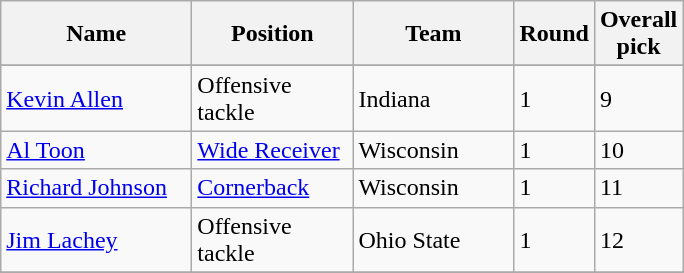<table class="sortable wikitable">
<tr>
<th width="120">Name</th>
<th width="100">Position</th>
<th width="100">Team</th>
<th width="25">Round</th>
<th width="25">Overall pick</th>
</tr>
<tr align="left" bgcolor="">
</tr>
<tr>
<td><a href='#'>Kevin Allen</a></td>
<td>Offensive tackle</td>
<td>Indiana</td>
<td>1</td>
<td>9</td>
</tr>
<tr>
<td><a href='#'>Al Toon</a></td>
<td><a href='#'>Wide Receiver</a></td>
<td>Wisconsin</td>
<td>1</td>
<td>10</td>
</tr>
<tr>
<td><a href='#'>Richard Johnson</a></td>
<td><a href='#'>Cornerback</a></td>
<td>Wisconsin</td>
<td>1</td>
<td>11</td>
</tr>
<tr>
<td><a href='#'>Jim Lachey</a></td>
<td>Offensive tackle</td>
<td>Ohio State</td>
<td>1</td>
<td>12</td>
</tr>
<tr>
</tr>
</table>
